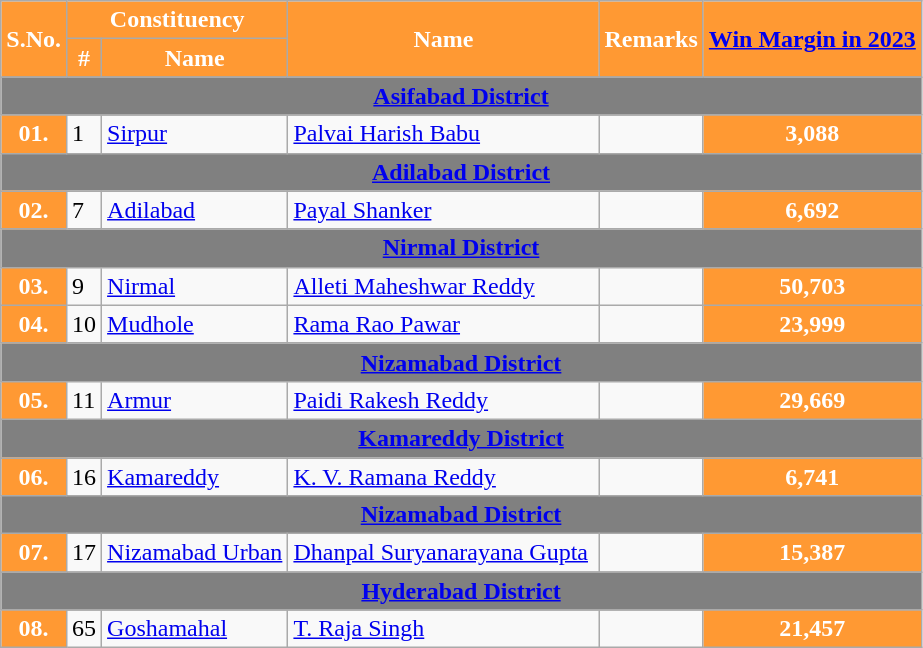<table class="wikitable sortable">
<tr>
<th style="background-color:#FF9933; color:white" rowspan=2>S.No.</th>
<th style="background-color:#FF9933; color:white" colspan=2>Constituency</th>
<th style="background-color:#FF9933; color:white;width:200px" rowspan=2>Name</th>
<th style="background-color:#FF9933; color:white" rowspan=2>Remarks</th>
<th style="background-color:#FF9933; color:white" rowspan=2><a href='#'>Win Margin in 2023</a></th>
</tr>
<tr>
<th style="background-color:#FF9933; color:white">#</th>
<th style="background-color:#FF9933; color:white">Name</th>
</tr>
<tr>
<td colspan="6" align="center" bgcolor="grey"><a href='#'><span><strong>Asifabad District</strong></span></a></td>
</tr>
<tr>
<th style="background-color:#FF9933; color:white">01.</th>
<td>1</td>
<td><a href='#'>Sirpur</a></td>
<td><a href='#'>Palvai Harish Babu</a></td>
<td></td>
<td align=center style="background-color:#FF9933; color:white"><strong>3,088</strong></td>
</tr>
<tr>
<td colspan="6" align="center" bgcolor="grey"><a href='#'><span><strong>Adilabad District</strong></span></a></td>
</tr>
<tr>
<th style="background-color:#FF9933; color:white">02.</th>
<td>7</td>
<td><a href='#'>Adilabad</a></td>
<td><a href='#'>Payal Shanker</a></td>
<td></td>
<td align=center style="background-color:#FF9933; color:white"><strong>6,692</strong></td>
</tr>
<tr>
<td colspan="6" align="center" bgcolor="grey"><a href='#'><span><strong>Nirmal District</strong></span></a></td>
</tr>
<tr>
<th style="background-color:#FF9933; color:white">03.</th>
<td>9</td>
<td><a href='#'>Nirmal</a></td>
<td><a href='#'>Alleti Maheshwar Reddy</a></td>
<td></td>
<td align=center style="background-color:#FF9933; color:white"><strong>50,703</strong></td>
</tr>
<tr>
<th style="background-color:#FF9933; color:white">04.</th>
<td>10</td>
<td><a href='#'>Mudhole</a></td>
<td><a href='#'>Rama Rao Pawar</a></td>
<td></td>
<td align=center style="background-color:#FF9933; color:white"><strong>23,999</strong></td>
</tr>
<tr>
<td colspan="6" align="center" bgcolor="grey"><a href='#'><span><strong>Nizamabad District</strong></span></a></td>
</tr>
<tr>
<th style="background-color:#FF9933; color:white">05.</th>
<td>11</td>
<td><a href='#'>Armur</a></td>
<td><a href='#'>Paidi Rakesh Reddy</a></td>
<td></td>
<td align=center style="background-color:#FF9933; color:white"><strong>29,669</strong></td>
</tr>
<tr>
<td colspan="6" align="center" bgcolor="grey"><a href='#'><span><strong>Kamareddy District</strong></span></a></td>
</tr>
<tr>
<th style="background-color:#FF9933; color:white">06.</th>
<td>16</td>
<td><a href='#'>Kamareddy</a></td>
<td><a href='#'>K. V. Ramana Reddy</a></td>
<td></td>
<td align=center style="background-color:#FF9933; color:white"><strong>6,741</strong></td>
</tr>
<tr>
<td colspan="6" align="center" bgcolor="grey"><a href='#'><span><strong>Nizamabad District</strong></span></a></td>
</tr>
<tr>
<th style="background-color:#FF9933; color:white">07.</th>
<td>17</td>
<td><a href='#'>Nizamabad Urban</a></td>
<td><a href='#'>Dhanpal Suryanarayana Gupta</a></td>
<td></td>
<td align=center style="background-color:#FF9933; color:white"><strong>15,387</strong></td>
</tr>
<tr>
<td colspan="6" align="center" bgcolor="grey"><a href='#'><span><strong>Hyderabad District</strong></span></a></td>
</tr>
<tr>
<th style="background-color:#FF9933; color:white">08.</th>
<td>65</td>
<td><a href='#'>Goshamahal</a></td>
<td><a href='#'>T. Raja Singh</a></td>
<td></td>
<td align=center style="background-color:#FF9933; color:white"><strong>21,457</strong></td>
</tr>
</table>
